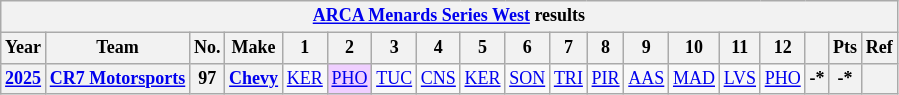<table class="wikitable" style="text-align:center; font-size:75%">
<tr>
<th colspan="19"><a href='#'>ARCA Menards Series West</a> results</th>
</tr>
<tr>
<th>Year</th>
<th>Team</th>
<th>No.</th>
<th>Make</th>
<th>1</th>
<th>2</th>
<th>3</th>
<th>4</th>
<th>5</th>
<th>6</th>
<th>7</th>
<th>8</th>
<th>9</th>
<th>10</th>
<th>11</th>
<th>12</th>
<th></th>
<th>Pts</th>
<th>Ref</th>
</tr>
<tr>
<th><a href='#'>2025</a></th>
<th><a href='#'>CR7 Motorsports</a></th>
<th>97</th>
<th><a href='#'>Chevy</a></th>
<td><a href='#'>KER</a></td>
<td style="background:#EFCFFF;"><a href='#'>PHO</a><br></td>
<td><a href='#'>TUC</a></td>
<td><a href='#'>CNS</a></td>
<td><a href='#'>KER</a></td>
<td><a href='#'>SON</a></td>
<td><a href='#'>TRI</a></td>
<td><a href='#'>PIR</a></td>
<td><a href='#'>AAS</a></td>
<td><a href='#'>MAD</a></td>
<td><a href='#'>LVS</a></td>
<td><a href='#'>PHO</a></td>
<th>-*</th>
<th>-*</th>
<th></th>
</tr>
</table>
